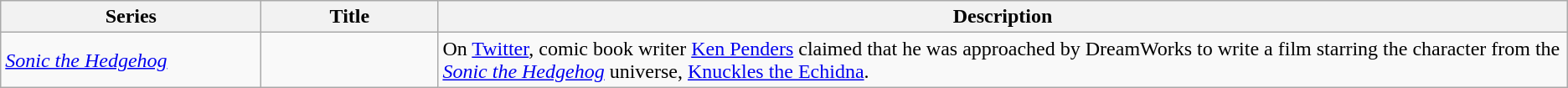<table class="wikitable">
<tr>
<th style="width:150pt;">Series</th>
<th style="width:100pt;">Title</th>
<th>Description</th>
</tr>
<tr>
<td><em><a href='#'>Sonic the Hedgehog</a></em></td>
<td></td>
<td>On <a href='#'>Twitter</a>, comic book writer <a href='#'>Ken Penders</a> claimed that he was approached by DreamWorks to write a film starring the character from the <em><a href='#'>Sonic the Hedgehog</a></em> universe, <a href='#'>Knuckles the Echidna</a>.</td>
</tr>
</table>
